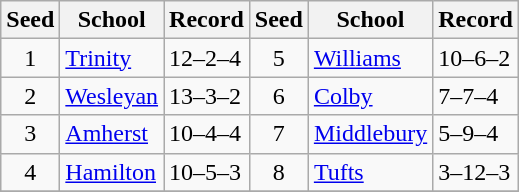<table class="wikitable">
<tr>
<th>Seed</th>
<th>School</th>
<th>Record</th>
<th>Seed</th>
<th>School</th>
<th>Record</th>
</tr>
<tr>
<td align=center>1</td>
<td><a href='#'>Trinity</a></td>
<td>12–2–4</td>
<td align=center>5</td>
<td><a href='#'>Williams</a></td>
<td>10–6–2</td>
</tr>
<tr>
<td align=center>2</td>
<td><a href='#'>Wesleyan</a></td>
<td>13–3–2</td>
<td align=center>6</td>
<td><a href='#'>Colby</a></td>
<td>7–7–4</td>
</tr>
<tr>
<td align=center>3</td>
<td><a href='#'>Amherst</a></td>
<td>10–4–4</td>
<td align=center>7</td>
<td><a href='#'>Middlebury</a></td>
<td>5–9–4</td>
</tr>
<tr>
<td align=center>4</td>
<td><a href='#'>Hamilton</a></td>
<td>10–5–3</td>
<td align=center>8</td>
<td><a href='#'>Tufts</a></td>
<td>3–12–3</td>
</tr>
<tr>
</tr>
</table>
